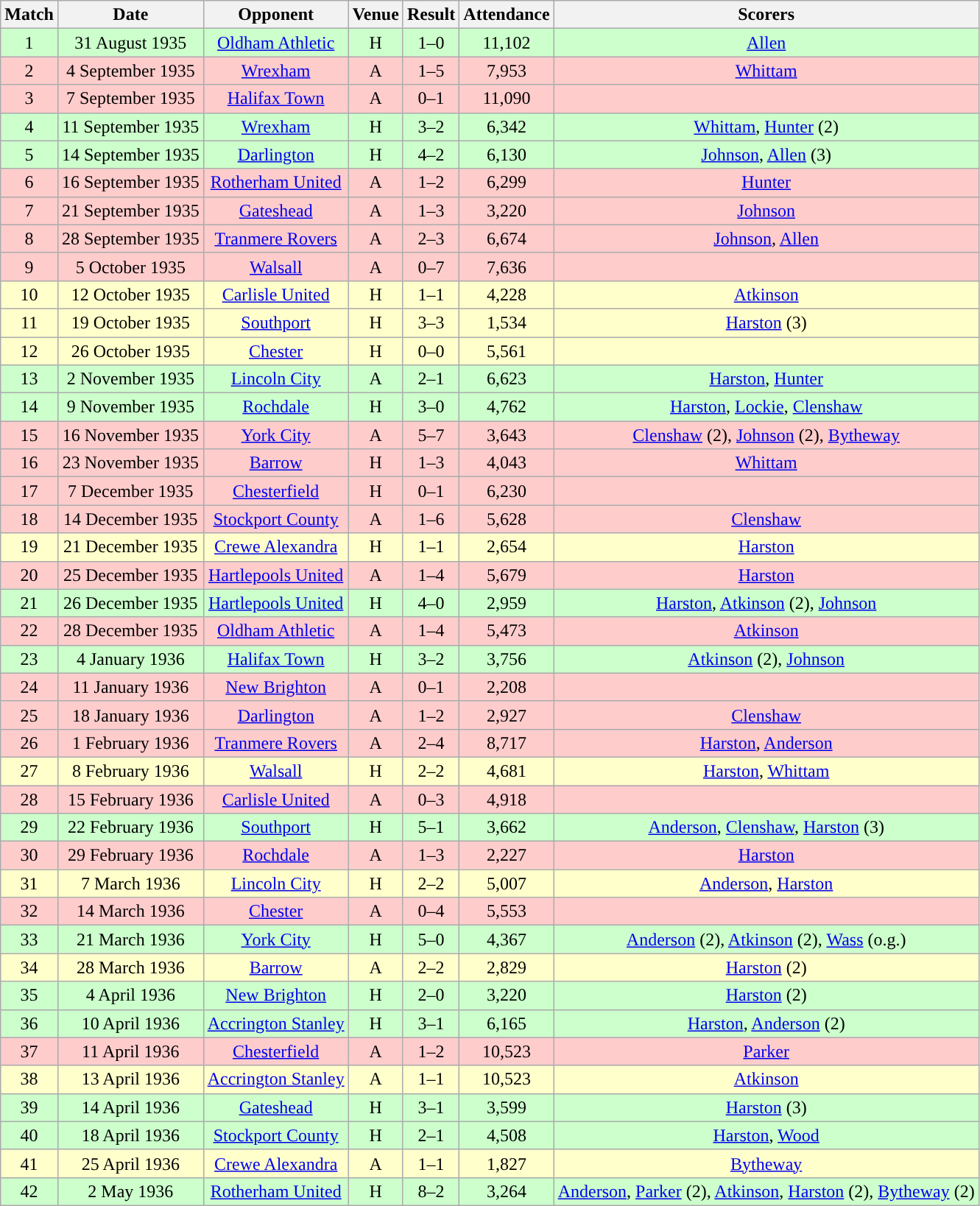<table class="wikitable " style="font-size:100%; text-align:center">
<tr>
<th>Match</th>
<th>Date</th>
<th>Opponent</th>
<th>Venue</th>
<th>Result</th>
<th>Attendance</th>
<th>Scorers</th>
</tr>
<tr style="background: #CCFFCC;">
<td>1</td>
<td>31 August 1935</td>
<td><a href='#'>Oldham Athletic</a></td>
<td>H</td>
<td>1–0</td>
<td>11,102</td>
<td><a href='#'>Allen</a></td>
</tr>
<tr style="background: #FFCCCC">
<td>2</td>
<td>4 September 1935</td>
<td><a href='#'>Wrexham</a></td>
<td>A</td>
<td>1–5</td>
<td>7,953</td>
<td><a href='#'>Whittam</a></td>
</tr>
<tr style="background: #FFCCCC">
<td>3</td>
<td>7 September 1935</td>
<td><a href='#'>Halifax Town</a></td>
<td>A</td>
<td>0–1</td>
<td>11,090</td>
<td></td>
</tr>
<tr style="background: #CCFFCC">
<td>4</td>
<td>11 September 1935</td>
<td><a href='#'>Wrexham</a></td>
<td>H</td>
<td>3–2</td>
<td>6,342</td>
<td><a href='#'>Whittam</a>, <a href='#'>Hunter</a> (2)</td>
</tr>
<tr style="background: #CCFFCC">
<td>5</td>
<td>14 September 1935</td>
<td><a href='#'>Darlington</a></td>
<td>H</td>
<td>4–2</td>
<td>6,130</td>
<td><a href='#'>Johnson</a>, <a href='#'>Allen</a> (3)</td>
</tr>
<tr style="background: #FFCCCC">
<td>6</td>
<td>16 September 1935</td>
<td><a href='#'>Rotherham United</a></td>
<td>A</td>
<td>1–2</td>
<td>6,299</td>
<td><a href='#'>Hunter</a></td>
</tr>
<tr style="background: #FFCCCC">
<td>7</td>
<td>21 September 1935</td>
<td><a href='#'>Gateshead</a></td>
<td>A</td>
<td>1–3</td>
<td>3,220</td>
<td><a href='#'>Johnson</a></td>
</tr>
<tr style="background: #FFCCCC">
<td>8</td>
<td>28 September 1935</td>
<td><a href='#'>Tranmere Rovers</a></td>
<td>A</td>
<td>2–3</td>
<td>6,674</td>
<td><a href='#'>Johnson</a>, <a href='#'>Allen</a></td>
</tr>
<tr style="background: #FFCCCC">
<td>9</td>
<td>5 October 1935</td>
<td><a href='#'>Walsall</a></td>
<td>A</td>
<td>0–7</td>
<td>7,636</td>
<td></td>
</tr>
<tr style="background: #FFFFCC">
<td>10</td>
<td>12 October 1935</td>
<td><a href='#'>Carlisle United</a></td>
<td>H</td>
<td>1–1</td>
<td>4,228</td>
<td><a href='#'>Atkinson</a></td>
</tr>
<tr style="background: #FFFFCC">
<td>11</td>
<td>19 October 1935</td>
<td><a href='#'>Southport</a></td>
<td>H</td>
<td>3–3</td>
<td>1,534</td>
<td><a href='#'>Harston</a> (3)</td>
</tr>
<tr style="background: #FFFFCC">
<td>12</td>
<td>26 October 1935</td>
<td><a href='#'>Chester</a></td>
<td>H</td>
<td>0–0</td>
<td>5,561</td>
<td></td>
</tr>
<tr style="background: #CCFFCC">
<td>13</td>
<td>2 November 1935</td>
<td><a href='#'>Lincoln City</a></td>
<td>A</td>
<td>2–1</td>
<td>6,623</td>
<td><a href='#'>Harston</a>, <a href='#'>Hunter</a></td>
</tr>
<tr style="background: #CCFFCC">
<td>14</td>
<td>9 November 1935</td>
<td><a href='#'>Rochdale</a></td>
<td>H</td>
<td>3–0</td>
<td>4,762</td>
<td><a href='#'>Harston</a>, <a href='#'>Lockie</a>, <a href='#'>Clenshaw</a></td>
</tr>
<tr style="background: #FFCCCC">
<td>15</td>
<td>16 November 1935</td>
<td><a href='#'>York City</a></td>
<td>A</td>
<td>5–7</td>
<td>3,643</td>
<td><a href='#'>Clenshaw</a> (2), <a href='#'>Johnson</a> (2), <a href='#'>Bytheway</a></td>
</tr>
<tr style="background: #FFCCCC">
<td>16</td>
<td>23 November 1935</td>
<td><a href='#'>Barrow</a></td>
<td>H</td>
<td>1–3</td>
<td>4,043</td>
<td><a href='#'>Whittam</a></td>
</tr>
<tr style="background: #FFCCCC">
<td>17</td>
<td>7 December 1935</td>
<td><a href='#'>Chesterfield</a></td>
<td>H</td>
<td>0–1</td>
<td>6,230</td>
<td></td>
</tr>
<tr style="background: #FFCCCC">
<td>18</td>
<td>14 December 1935</td>
<td><a href='#'>Stockport County</a></td>
<td>A</td>
<td>1–6</td>
<td>5,628</td>
<td><a href='#'>Clenshaw</a></td>
</tr>
<tr style="background: #FFFFCC">
<td>19</td>
<td>21 December 1935</td>
<td><a href='#'>Crewe Alexandra</a></td>
<td>H</td>
<td>1–1</td>
<td>2,654</td>
<td><a href='#'>Harston</a></td>
</tr>
<tr style="background: #FFCCCC">
<td>20</td>
<td>25 December 1935</td>
<td><a href='#'>Hartlepools United</a></td>
<td>A</td>
<td>1–4</td>
<td>5,679</td>
<td><a href='#'>Harston</a></td>
</tr>
<tr style="background: #CCFFCC">
<td>21</td>
<td>26 December 1935</td>
<td><a href='#'>Hartlepools United</a></td>
<td>H</td>
<td>4–0</td>
<td>2,959</td>
<td><a href='#'>Harston</a>, <a href='#'>Atkinson</a> (2), <a href='#'>Johnson</a></td>
</tr>
<tr style="background: #FFCCCC">
<td>22</td>
<td>28 December 1935</td>
<td><a href='#'>Oldham Athletic</a></td>
<td>A</td>
<td>1–4</td>
<td>5,473</td>
<td><a href='#'>Atkinson</a></td>
</tr>
<tr style="background: #CCFFCC">
<td>23</td>
<td>4 January 1936</td>
<td><a href='#'>Halifax Town</a></td>
<td>H</td>
<td>3–2</td>
<td>3,756</td>
<td><a href='#'>Atkinson</a> (2), <a href='#'>Johnson</a></td>
</tr>
<tr style="background: #FFCCCC">
<td>24</td>
<td>11 January 1936</td>
<td><a href='#'>New Brighton</a></td>
<td>A</td>
<td>0–1</td>
<td>2,208</td>
<td></td>
</tr>
<tr style="background: #FFCCCC">
<td>25</td>
<td>18 January 1936</td>
<td><a href='#'>Darlington</a></td>
<td>A</td>
<td>1–2</td>
<td>2,927</td>
<td><a href='#'>Clenshaw</a></td>
</tr>
<tr style="background: #FFCCCC">
<td>26</td>
<td>1 February 1936</td>
<td><a href='#'>Tranmere Rovers</a></td>
<td>A</td>
<td>2–4</td>
<td>8,717</td>
<td><a href='#'>Harston</a>, <a href='#'>Anderson</a></td>
</tr>
<tr style="background: #FFFFCC">
<td>27</td>
<td>8 February 1936</td>
<td><a href='#'>Walsall</a></td>
<td>H</td>
<td>2–2</td>
<td>4,681</td>
<td><a href='#'>Harston</a>, <a href='#'>Whittam</a></td>
</tr>
<tr style="background: #FFCCCC">
<td>28</td>
<td>15 February 1936</td>
<td><a href='#'>Carlisle United</a></td>
<td>A</td>
<td>0–3</td>
<td>4,918</td>
<td></td>
</tr>
<tr style="background: #CCFFCC">
<td>29</td>
<td>22 February 1936</td>
<td><a href='#'>Southport</a></td>
<td>H</td>
<td>5–1</td>
<td>3,662</td>
<td><a href='#'>Anderson</a>, <a href='#'>Clenshaw</a>, <a href='#'>Harston</a> (3)</td>
</tr>
<tr style="background: #FFCCCC">
<td>30</td>
<td>29 February 1936</td>
<td><a href='#'>Rochdale</a></td>
<td>A</td>
<td>1–3</td>
<td>2,227</td>
<td><a href='#'>Harston</a></td>
</tr>
<tr style="background: #FFFFCC">
<td>31</td>
<td>7 March 1936</td>
<td><a href='#'>Lincoln City</a></td>
<td>H</td>
<td>2–2</td>
<td>5,007</td>
<td><a href='#'>Anderson</a>, <a href='#'>Harston</a></td>
</tr>
<tr style="background: #FFCCCC">
<td>32</td>
<td>14 March 1936</td>
<td><a href='#'>Chester</a></td>
<td>A</td>
<td>0–4</td>
<td>5,553</td>
<td></td>
</tr>
<tr style="background: #CCFFCC">
<td>33</td>
<td>21 March 1936</td>
<td><a href='#'>York City</a></td>
<td>H</td>
<td>5–0</td>
<td>4,367</td>
<td><a href='#'>Anderson</a> (2), <a href='#'>Atkinson</a> (2), <a href='#'>Wass</a> (o.g.)</td>
</tr>
<tr style="background: #FFFFCC">
<td>34</td>
<td>28 March 1936</td>
<td><a href='#'>Barrow</a></td>
<td>A</td>
<td>2–2</td>
<td>2,829</td>
<td><a href='#'>Harston</a> (2)</td>
</tr>
<tr style="background: #CCFFCC">
<td>35</td>
<td>4 April 1936</td>
<td><a href='#'>New Brighton</a></td>
<td>H</td>
<td>2–0</td>
<td>3,220</td>
<td><a href='#'>Harston</a> (2)</td>
</tr>
<tr style="background: #CCFFCC">
<td>36</td>
<td>10 April 1936</td>
<td><a href='#'>Accrington Stanley</a></td>
<td>H</td>
<td>3–1</td>
<td>6,165</td>
<td><a href='#'>Harston</a>, <a href='#'>Anderson</a> (2)</td>
</tr>
<tr style="background: #FFCCCC">
<td>37</td>
<td>11 April 1936</td>
<td><a href='#'>Chesterfield</a></td>
<td>A</td>
<td>1–2</td>
<td>10,523</td>
<td><a href='#'>Parker</a></td>
</tr>
<tr style="background: #FFFFCC">
<td>38</td>
<td>13 April 1936</td>
<td><a href='#'>Accrington Stanley</a></td>
<td>A</td>
<td>1–1</td>
<td>10,523</td>
<td><a href='#'>Atkinson</a></td>
</tr>
<tr style="background: #CCFFCC">
<td>39</td>
<td>14 April 1936</td>
<td><a href='#'>Gateshead</a></td>
<td>H</td>
<td>3–1</td>
<td>3,599</td>
<td><a href='#'>Harston</a> (3)</td>
</tr>
<tr style="background: #CCFFCC">
<td>40</td>
<td>18 April 1936</td>
<td><a href='#'>Stockport County</a></td>
<td>H</td>
<td>2–1</td>
<td>4,508</td>
<td><a href='#'>Harston</a>, <a href='#'>Wood</a></td>
</tr>
<tr style="background: #FFFFCC">
<td>41</td>
<td>25 April 1936</td>
<td><a href='#'>Crewe Alexandra</a></td>
<td>A</td>
<td>1–1</td>
<td>1,827</td>
<td><a href='#'>Bytheway</a></td>
</tr>
<tr style="background: #CCFFCC">
<td>42</td>
<td>2 May 1936</td>
<td><a href='#'>Rotherham United</a></td>
<td>H</td>
<td>8–2</td>
<td>3,264</td>
<td><a href='#'>Anderson</a>, <a href='#'>Parker</a> (2), <a href='#'>Atkinson</a>, <a href='#'>Harston</a> (2), <a href='#'>Bytheway</a> (2)</td>
</tr>
</table>
